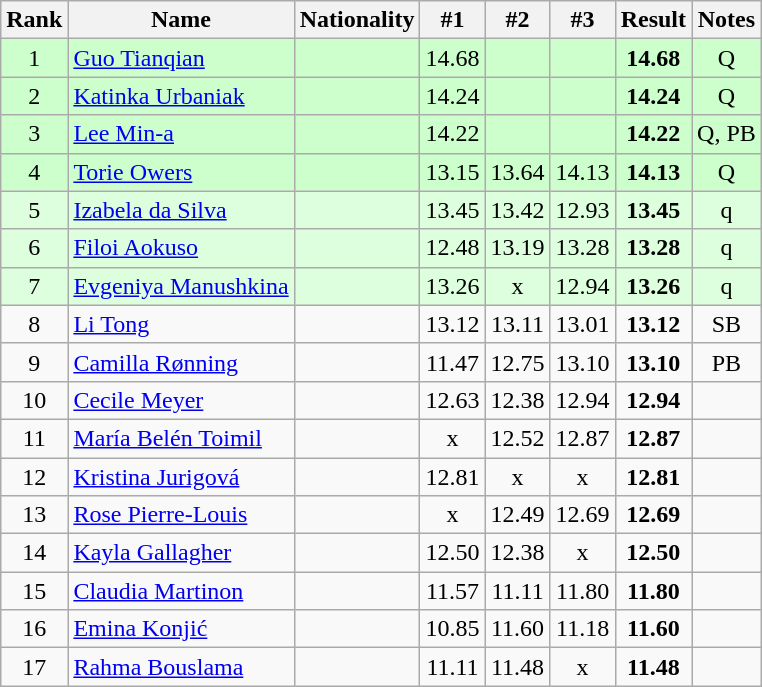<table class="wikitable sortable" style="text-align:center">
<tr>
<th>Rank</th>
<th>Name</th>
<th>Nationality</th>
<th>#1</th>
<th>#2</th>
<th>#3</th>
<th>Result</th>
<th>Notes</th>
</tr>
<tr bgcolor=ccffcc>
<td>1</td>
<td align=left><a href='#'>Guo Tianqian</a></td>
<td align=left></td>
<td>14.68</td>
<td></td>
<td></td>
<td><strong>14.68</strong></td>
<td>Q</td>
</tr>
<tr bgcolor=ccffcc>
<td>2</td>
<td align=left><a href='#'>Katinka Urbaniak</a></td>
<td align=left></td>
<td>14.24</td>
<td></td>
<td></td>
<td><strong>14.24</strong></td>
<td>Q</td>
</tr>
<tr bgcolor=ccffcc>
<td>3</td>
<td align=left><a href='#'>Lee Min-a</a></td>
<td align=left></td>
<td>14.22</td>
<td></td>
<td></td>
<td><strong>14.22</strong></td>
<td>Q, PB</td>
</tr>
<tr bgcolor=ccffcc>
<td>4</td>
<td align=left><a href='#'>Torie Owers</a></td>
<td align=left></td>
<td>13.15</td>
<td>13.64</td>
<td>14.13</td>
<td><strong>14.13</strong></td>
<td>Q</td>
</tr>
<tr bgcolor=ddffdd>
<td>5</td>
<td align=left><a href='#'>Izabela da Silva</a></td>
<td align=left></td>
<td>13.45</td>
<td>13.42</td>
<td>12.93</td>
<td><strong>13.45</strong></td>
<td>q</td>
</tr>
<tr bgcolor=ddffdd>
<td>6</td>
<td align=left><a href='#'>Filoi Aokuso</a></td>
<td align=left></td>
<td>12.48</td>
<td>13.19</td>
<td>13.28</td>
<td><strong>13.28</strong></td>
<td>q</td>
</tr>
<tr bgcolor=ddffdd>
<td>7</td>
<td align=left><a href='#'>Evgeniya Manushkina</a></td>
<td align=left></td>
<td>13.26</td>
<td>x</td>
<td>12.94</td>
<td><strong>13.26</strong></td>
<td>q</td>
</tr>
<tr>
<td>8</td>
<td align=left><a href='#'>Li Tong</a></td>
<td align=left></td>
<td>13.12</td>
<td>13.11</td>
<td>13.01</td>
<td><strong>13.12</strong></td>
<td>SB</td>
</tr>
<tr>
<td>9</td>
<td align=left><a href='#'>Camilla Rønning</a></td>
<td align=left></td>
<td>11.47</td>
<td>12.75</td>
<td>13.10</td>
<td><strong>13.10</strong></td>
<td>PB</td>
</tr>
<tr>
<td>10</td>
<td align=left><a href='#'>Cecile Meyer</a></td>
<td align=left></td>
<td>12.63</td>
<td>12.38</td>
<td>12.94</td>
<td><strong>12.94</strong></td>
<td></td>
</tr>
<tr>
<td>11</td>
<td align=left><a href='#'>María Belén Toimil</a></td>
<td align=left></td>
<td>x</td>
<td>12.52</td>
<td>12.87</td>
<td><strong>12.87</strong></td>
<td></td>
</tr>
<tr>
<td>12</td>
<td align=left><a href='#'>Kristina Jurigová</a></td>
<td align=left></td>
<td>12.81</td>
<td>x</td>
<td>x</td>
<td><strong>12.81</strong></td>
<td></td>
</tr>
<tr>
<td>13</td>
<td align=left><a href='#'>Rose Pierre-Louis</a></td>
<td align=left></td>
<td>x</td>
<td>12.49</td>
<td>12.69</td>
<td><strong>12.69</strong></td>
<td></td>
</tr>
<tr>
<td>14</td>
<td align=left><a href='#'>Kayla Gallagher</a></td>
<td align=left></td>
<td>12.50</td>
<td>12.38</td>
<td>x</td>
<td><strong>12.50</strong></td>
<td></td>
</tr>
<tr>
<td>15</td>
<td align=left><a href='#'>Claudia Martinon</a></td>
<td align=left></td>
<td>11.57</td>
<td>11.11</td>
<td>11.80</td>
<td><strong>11.80</strong></td>
<td></td>
</tr>
<tr>
<td>16</td>
<td align=left><a href='#'>Emina Konjić</a></td>
<td align=left></td>
<td>10.85</td>
<td>11.60</td>
<td>11.18</td>
<td><strong>11.60</strong></td>
<td></td>
</tr>
<tr>
<td>17</td>
<td align=left><a href='#'>Rahma Bouslama</a></td>
<td align=left></td>
<td>11.11</td>
<td>11.48</td>
<td>x</td>
<td><strong>11.48</strong></td>
<td></td>
</tr>
</table>
